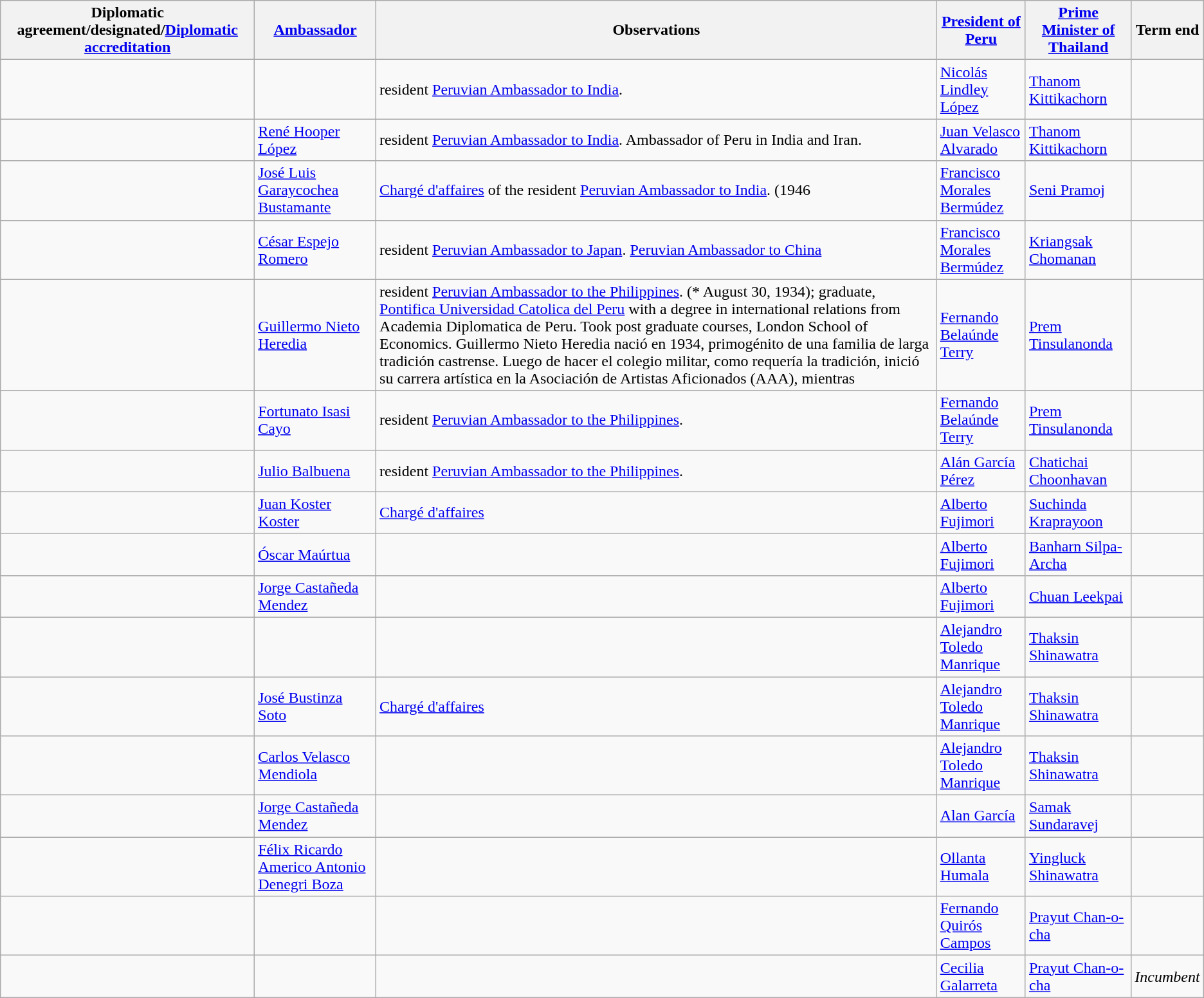<table class="wikitable sortable">
<tr>
<th>Diplomatic agreement/designated/<a href='#'>Diplomatic accreditation</a></th>
<th><a href='#'>Ambassador</a></th>
<th>Observations</th>
<th><a href='#'>President of Peru</a></th>
<th><a href='#'>Prime Minister of Thailand</a></th>
<th>Term end</th>
</tr>
<tr>
<td></td>
<td></td>
<td>resident <a href='#'>Peruvian Ambassador to India</a>.</td>
<td><a href='#'>Nicolás Lindley López</a></td>
<td><a href='#'>Thanom Kittikachorn</a></td>
<td></td>
</tr>
<tr>
<td></td>
<td><a href='#'>René Hooper López</a></td>
<td>resident <a href='#'>Peruvian Ambassador to India</a>. Ambassador of Peru in India and Iran.</td>
<td><a href='#'>Juan Velasco Alvarado</a></td>
<td><a href='#'>Thanom Kittikachorn</a></td>
<td></td>
</tr>
<tr>
<td></td>
<td><a href='#'>José Luis Garaycochea Bustamante</a></td>
<td><a href='#'>Chargé d'affaires</a> of the resident <a href='#'>Peruvian Ambassador to India</a>. (1946</td>
<td><a href='#'>Francisco Morales Bermúdez</a></td>
<td><a href='#'>Seni Pramoj</a></td>
<td></td>
</tr>
<tr>
<td></td>
<td><a href='#'>César Espejo Romero</a></td>
<td>resident <a href='#'>Peruvian Ambassador to Japan</a>. <a href='#'>Peruvian Ambassador to China</a></td>
<td><a href='#'>Francisco Morales Bermúdez</a></td>
<td><a href='#'>Kriangsak Chomanan</a></td>
<td></td>
</tr>
<tr>
<td></td>
<td><a href='#'>Guillermo Nieto Heredia</a></td>
<td>resident <a href='#'>Peruvian Ambassador to the Philippines</a>. (* August 30, 1934); graduate, <a href='#'>Pontifica Universidad Catolica del Peru</a> with a degree in international relations from Academia Diplomatica de Peru. Took post graduate courses, London School of Economics. Guillermo Nieto Heredia nació en 1934, primogénito de una familia de larga tradición castrense. Luego de hacer el colegio militar, como requería la tradición, inició su carrera artística en la Asociación de Artistas Aficionados (AAA), mientras</td>
<td><a href='#'>Fernando Belaúnde Terry</a></td>
<td><a href='#'>Prem Tinsulanonda</a></td>
<td></td>
</tr>
<tr>
<td></td>
<td><a href='#'>Fortunato Isasi Cayo</a></td>
<td>resident <a href='#'>Peruvian Ambassador to the Philippines</a>.</td>
<td><a href='#'>Fernando Belaúnde Terry</a></td>
<td><a href='#'>Prem Tinsulanonda</a></td>
<td></td>
</tr>
<tr>
<td></td>
<td><a href='#'>Julio Balbuena</a></td>
<td>resident <a href='#'>Peruvian Ambassador to the Philippines</a>.</td>
<td><a href='#'>Alán García Pérez</a></td>
<td><a href='#'>Chatichai Choonhavan</a></td>
<td></td>
</tr>
<tr>
<td></td>
<td><a href='#'>Juan Koster Koster</a></td>
<td><a href='#'>Chargé d'affaires</a></td>
<td><a href='#'>Alberto Fujimori</a></td>
<td><a href='#'>Suchinda Kraprayoon</a></td>
<td></td>
</tr>
<tr>
<td></td>
<td><a href='#'>Óscar Maúrtua</a></td>
<td></td>
<td><a href='#'>Alberto Fujimori</a></td>
<td><a href='#'>Banharn Silpa-Archa</a></td>
<td></td>
</tr>
<tr>
<td></td>
<td><a href='#'>Jorge Castañeda Mendez</a></td>
<td></td>
<td><a href='#'>Alberto Fujimori</a></td>
<td><a href='#'>Chuan Leekpai</a></td>
<td></td>
</tr>
<tr>
<td></td>
<td></td>
<td></td>
<td><a href='#'>Alejandro Toledo Manrique</a></td>
<td><a href='#'>Thaksin Shinawatra</a></td>
<td></td>
</tr>
<tr>
<td></td>
<td><a href='#'>José Bustinza Soto</a></td>
<td><a href='#'>Chargé d'affaires</a></td>
<td><a href='#'>Alejandro Toledo Manrique</a></td>
<td><a href='#'>Thaksin Shinawatra</a></td>
<td></td>
</tr>
<tr>
<td></td>
<td><a href='#'>Carlos Velasco Mendiola</a></td>
<td></td>
<td><a href='#'>Alejandro Toledo Manrique</a></td>
<td><a href='#'>Thaksin Shinawatra</a></td>
<td></td>
</tr>
<tr>
<td></td>
<td><a href='#'>Jorge Castañeda Mendez</a></td>
<td></td>
<td><a href='#'>Alan García</a></td>
<td><a href='#'>Samak Sundaravej</a></td>
<td></td>
</tr>
<tr>
<td></td>
<td><a href='#'>Félix Ricardo Americo Antonio Denegri Boza</a></td>
<td></td>
<td><a href='#'>Ollanta Humala</a></td>
<td><a href='#'>Yingluck Shinawatra</a></td>
<td></td>
</tr>
<tr>
<td></td>
<td></td>
<td></td>
<td><a href='#'>Fernando Quirós Campos</a></td>
<td><a href='#'>Prayut Chan-o-cha</a></td>
<td></td>
</tr>
<tr>
<td></td>
<td></td>
<td></td>
<td><a href='#'>Cecilia Galarreta</a></td>
<td><a href='#'>Prayut Chan-o-cha</a></td>
<td><em>Incumbent</em></td>
</tr>
</table>
